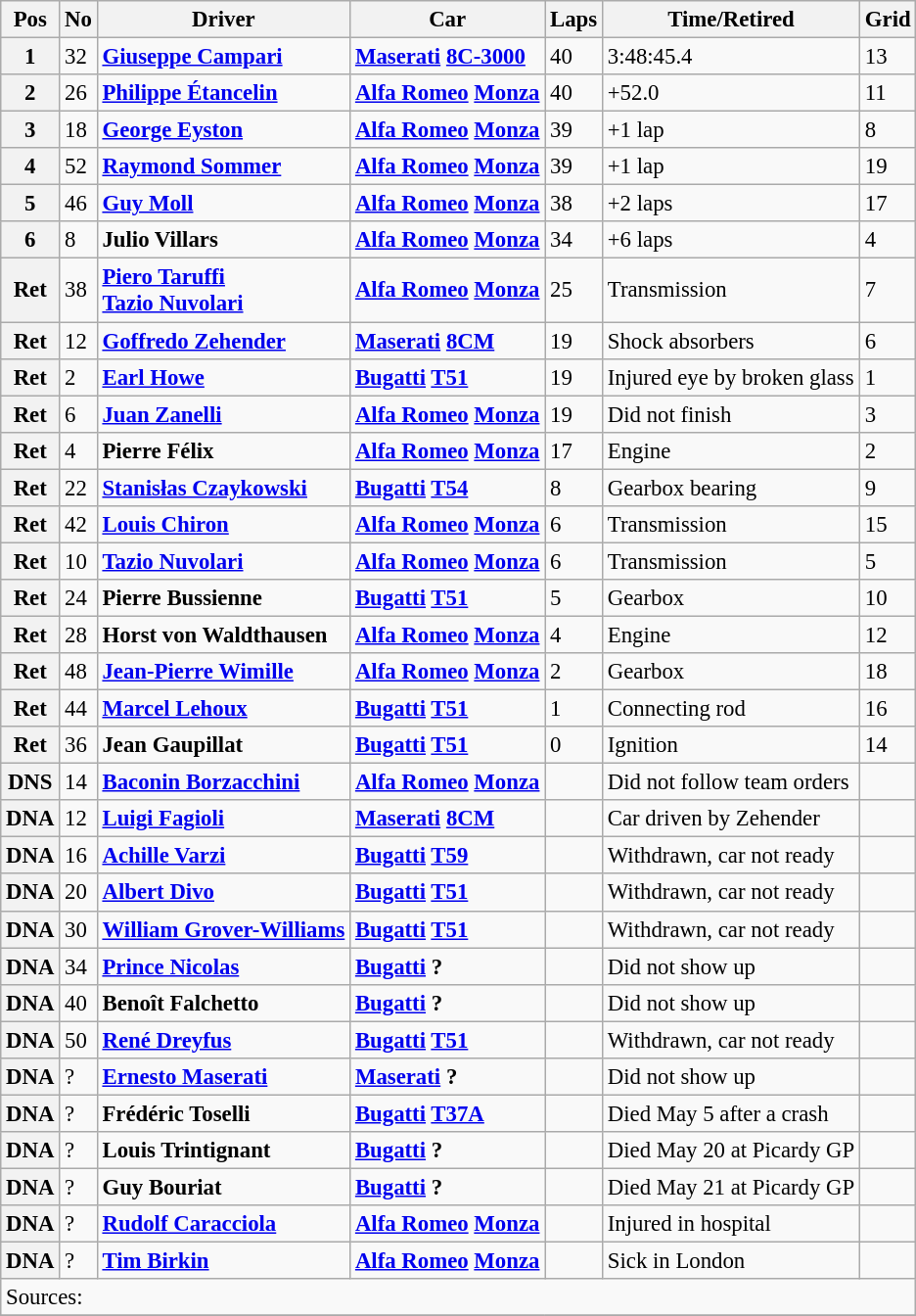<table class="wikitable" style="font-size: 95%;">
<tr>
<th>Pos</th>
<th>No</th>
<th>Driver</th>
<th>Car</th>
<th>Laps</th>
<th>Time/Retired</th>
<th>Grid</th>
</tr>
<tr>
<th>1</th>
<td>32</td>
<td> <strong><a href='#'>Giuseppe Campari</a></strong></td>
<td><strong><a href='#'>Maserati</a> <a href='#'>8C-3000</a></strong></td>
<td>40</td>
<td>3:48:45.4</td>
<td>13</td>
</tr>
<tr>
<th>2</th>
<td>26</td>
<td> <strong><a href='#'>Philippe Étancelin</a></strong></td>
<td><strong><a href='#'>Alfa Romeo</a> <a href='#'>Monza</a></strong></td>
<td>40</td>
<td>+52.0</td>
<td>11</td>
</tr>
<tr>
<th>3</th>
<td>18</td>
<td> <strong><a href='#'>George Eyston</a></strong></td>
<td><strong><a href='#'>Alfa Romeo</a> <a href='#'>Monza</a></strong></td>
<td>39</td>
<td>+1 lap</td>
<td>8</td>
</tr>
<tr>
<th>4</th>
<td>52</td>
<td> <strong><a href='#'>Raymond Sommer</a></strong></td>
<td><strong><a href='#'>Alfa Romeo</a> <a href='#'>Monza</a></strong></td>
<td>39</td>
<td>+1 lap</td>
<td>19</td>
</tr>
<tr>
<th>5</th>
<td>46</td>
<td> <strong><a href='#'>Guy Moll</a></strong></td>
<td><strong><a href='#'>Alfa Romeo</a> <a href='#'>Monza</a></strong></td>
<td>38</td>
<td>+2 laps</td>
<td>17</td>
</tr>
<tr>
<th>6</th>
<td>8</td>
<td> <strong>Julio Villars</strong></td>
<td><strong><a href='#'>Alfa Romeo</a> <a href='#'>Monza</a></strong></td>
<td>34</td>
<td>+6 laps</td>
<td>4</td>
</tr>
<tr>
<th>Ret</th>
<td>38</td>
<td> <strong><a href='#'>Piero Taruffi</a></strong><br> <strong><a href='#'>Tazio Nuvolari</a></strong></td>
<td><strong><a href='#'>Alfa Romeo</a> <a href='#'>Monza</a></strong></td>
<td>25</td>
<td>Transmission</td>
<td>7</td>
</tr>
<tr>
<th>Ret</th>
<td>12</td>
<td> <strong><a href='#'>Goffredo Zehender</a></strong></td>
<td><strong><a href='#'>Maserati</a> <a href='#'>8CM</a></strong></td>
<td>19</td>
<td>Shock absorbers</td>
<td>6</td>
</tr>
<tr>
<th>Ret</th>
<td>2</td>
<td> <strong><a href='#'>Earl Howe</a></strong></td>
<td><strong><a href='#'>Bugatti</a> <a href='#'>T51</a></strong></td>
<td>19</td>
<td>Injured eye by broken glass</td>
<td>1</td>
</tr>
<tr>
<th>Ret</th>
<td>6</td>
<td> <strong><a href='#'>Juan Zanelli</a></strong></td>
<td><strong><a href='#'>Alfa Romeo</a> <a href='#'>Monza</a></strong></td>
<td>19</td>
<td>Did not finish</td>
<td>3</td>
</tr>
<tr>
<th>Ret</th>
<td>4</td>
<td> <strong>Pierre Félix</strong></td>
<td><strong><a href='#'>Alfa Romeo</a> <a href='#'>Monza</a></strong></td>
<td>17</td>
<td>Engine</td>
<td>2</td>
</tr>
<tr>
<th>Ret</th>
<td>22</td>
<td> <strong><a href='#'>Stanisłas Czaykowski</a></strong></td>
<td><strong><a href='#'>Bugatti</a> <a href='#'>T54</a></strong></td>
<td>8</td>
<td>Gearbox bearing</td>
<td>9</td>
</tr>
<tr>
<th>Ret</th>
<td>42</td>
<td> <strong><a href='#'>Louis Chiron</a></strong></td>
<td><strong><a href='#'>Alfa Romeo</a> <a href='#'>Monza</a></strong></td>
<td>6</td>
<td>Transmission</td>
<td>15</td>
</tr>
<tr>
<th>Ret</th>
<td>10</td>
<td> <strong><a href='#'>Tazio Nuvolari</a></strong></td>
<td><strong><a href='#'>Alfa Romeo</a> <a href='#'>Monza</a></strong></td>
<td>6</td>
<td>Transmission</td>
<td>5</td>
</tr>
<tr>
<th>Ret</th>
<td>24</td>
<td> <strong>Pierre Bussienne</strong></td>
<td><strong><a href='#'>Bugatti</a> <a href='#'>T51</a></strong></td>
<td>5</td>
<td>Gearbox</td>
<td>10</td>
</tr>
<tr>
<th>Ret</th>
<td>28</td>
<td> <strong>Horst von Waldthausen</strong></td>
<td><strong><a href='#'>Alfa Romeo</a> <a href='#'>Monza</a></strong></td>
<td>4</td>
<td>Engine</td>
<td>12</td>
</tr>
<tr>
<th>Ret</th>
<td>48</td>
<td> <strong><a href='#'>Jean-Pierre Wimille</a></strong></td>
<td><strong><a href='#'>Alfa Romeo</a> <a href='#'>Monza</a></strong></td>
<td>2</td>
<td>Gearbox</td>
<td>18</td>
</tr>
<tr>
<th>Ret</th>
<td>44</td>
<td> <strong><a href='#'>Marcel Lehoux</a></strong></td>
<td><strong><a href='#'>Bugatti</a> <a href='#'>T51</a></strong></td>
<td>1</td>
<td>Connecting rod</td>
<td>16</td>
</tr>
<tr>
<th>Ret</th>
<td>36</td>
<td> <strong>Jean Gaupillat</strong></td>
<td><strong><a href='#'>Bugatti</a> <a href='#'>T51</a></strong></td>
<td>0</td>
<td>Ignition</td>
<td>14</td>
</tr>
<tr>
<th>DNS</th>
<td>14</td>
<td> <strong><a href='#'>Baconin Borzacchini</a></strong></td>
<td><strong><a href='#'>Alfa Romeo</a> <a href='#'>Monza</a></strong></td>
<td></td>
<td>Did not follow team orders</td>
<td></td>
</tr>
<tr>
<th>DNA</th>
<td>12</td>
<td> <strong><a href='#'>Luigi Fagioli</a></strong></td>
<td><strong><a href='#'>Maserati</a> <a href='#'>8CM</a></strong></td>
<td></td>
<td>Car driven by Zehender</td>
<td></td>
</tr>
<tr>
<th>DNA</th>
<td>16</td>
<td> <strong><a href='#'>Achille Varzi</a></strong></td>
<td><strong><a href='#'>Bugatti</a> <a href='#'>T59</a></strong></td>
<td></td>
<td>Withdrawn, car not ready</td>
<td></td>
</tr>
<tr>
<th>DNA</th>
<td>20</td>
<td> <strong><a href='#'>Albert Divo</a></strong></td>
<td><strong><a href='#'>Bugatti</a> <a href='#'>T51</a></strong></td>
<td></td>
<td>Withdrawn, car not ready</td>
<td></td>
</tr>
<tr>
<th>DNA</th>
<td>30</td>
<td> <strong><a href='#'>William Grover-Williams</a></strong></td>
<td><strong><a href='#'>Bugatti</a> <a href='#'>T51</a></strong></td>
<td></td>
<td>Withdrawn, car not ready</td>
<td></td>
</tr>
<tr>
<th>DNA</th>
<td>34</td>
<td> <strong><a href='#'>Prince Nicolas</a></strong></td>
<td><strong><a href='#'>Bugatti</a> ?</strong></td>
<td></td>
<td>Did not show up</td>
<td></td>
</tr>
<tr>
<th>DNA</th>
<td>40</td>
<td> <strong>Benoît Falchetto</strong></td>
<td><strong><a href='#'>Bugatti</a> ?</strong></td>
<td></td>
<td>Did not show up</td>
<td></td>
</tr>
<tr>
<th>DNA</th>
<td>50</td>
<td> <strong><a href='#'>René Dreyfus</a></strong></td>
<td><strong><a href='#'>Bugatti</a> <a href='#'>T51</a></strong></td>
<td></td>
<td>Withdrawn, car not ready</td>
<td></td>
</tr>
<tr>
<th>DNA</th>
<td>?</td>
<td> <strong><a href='#'>Ernesto Maserati</a></strong></td>
<td><strong><a href='#'>Maserati</a> ?</strong></td>
<td></td>
<td>Did not show up</td>
<td></td>
</tr>
<tr>
<th>DNA</th>
<td>?</td>
<td> <strong>Frédéric Toselli</strong></td>
<td><strong><a href='#'>Bugatti</a> <a href='#'>T37A</a></strong></td>
<td></td>
<td>Died May 5 after a crash</td>
<td></td>
</tr>
<tr>
<th>DNA</th>
<td>?</td>
<td> <strong>Louis Trintignant</strong></td>
<td><strong><a href='#'>Bugatti</a> ?</strong></td>
<td></td>
<td>Died May 20 at Picardy GP</td>
<td></td>
</tr>
<tr>
<th>DNA</th>
<td>?</td>
<td> <strong>Guy Bouriat</strong></td>
<td><strong><a href='#'>Bugatti</a> ?</strong></td>
<td></td>
<td>Died May 21 at Picardy GP</td>
<td></td>
</tr>
<tr>
<th>DNA</th>
<td>?</td>
<td> <strong><a href='#'>Rudolf Caracciola</a></strong></td>
<td><strong><a href='#'>Alfa Romeo</a> <a href='#'>Monza</a></strong></td>
<td></td>
<td>Injured in hospital</td>
<td></td>
</tr>
<tr>
<th>DNA</th>
<td>?</td>
<td> <strong><a href='#'>Tim Birkin</a></strong></td>
<td><strong><a href='#'>Alfa Romeo</a> <a href='#'>Monza</a></strong></td>
<td></td>
<td>Sick in London</td>
<td></td>
</tr>
<tr>
<td colspan=7>Sources:</td>
</tr>
<tr>
</tr>
</table>
